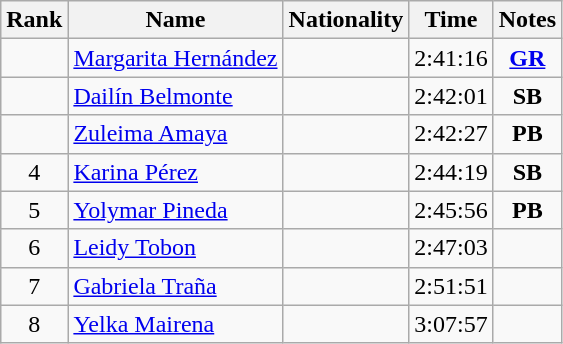<table class="wikitable sortable" style="text-align:center">
<tr>
<th>Rank</th>
<th>Name</th>
<th>Nationality</th>
<th>Time</th>
<th>Notes</th>
</tr>
<tr>
<td></td>
<td align=left><a href='#'>Margarita Hernández</a></td>
<td align=left></td>
<td>2:41:16</td>
<td><strong><a href='#'>GR</a></strong></td>
</tr>
<tr>
<td></td>
<td align=left><a href='#'>Dailín Belmonte</a></td>
<td align=left></td>
<td>2:42:01</td>
<td><strong>SB</strong></td>
</tr>
<tr>
<td></td>
<td align=left><a href='#'>Zuleima Amaya</a></td>
<td align=left></td>
<td>2:42:27</td>
<td><strong>PB</strong></td>
</tr>
<tr>
<td>4</td>
<td align=left><a href='#'>Karina Pérez</a></td>
<td align=left></td>
<td>2:44:19</td>
<td><strong>SB</strong></td>
</tr>
<tr>
<td>5</td>
<td align=left><a href='#'>Yolymar Pineda</a></td>
<td align=left></td>
<td>2:45:56</td>
<td><strong>PB</strong></td>
</tr>
<tr>
<td>6</td>
<td align=left><a href='#'>Leidy Tobon</a></td>
<td align=left></td>
<td>2:47:03</td>
<td></td>
</tr>
<tr>
<td>7</td>
<td align=left><a href='#'>Gabriela Traña</a></td>
<td align=left></td>
<td>2:51:51</td>
<td></td>
</tr>
<tr>
<td>8</td>
<td align=left><a href='#'>Yelka Mairena</a></td>
<td align=left></td>
<td>3:07:57</td>
<td></td>
</tr>
</table>
